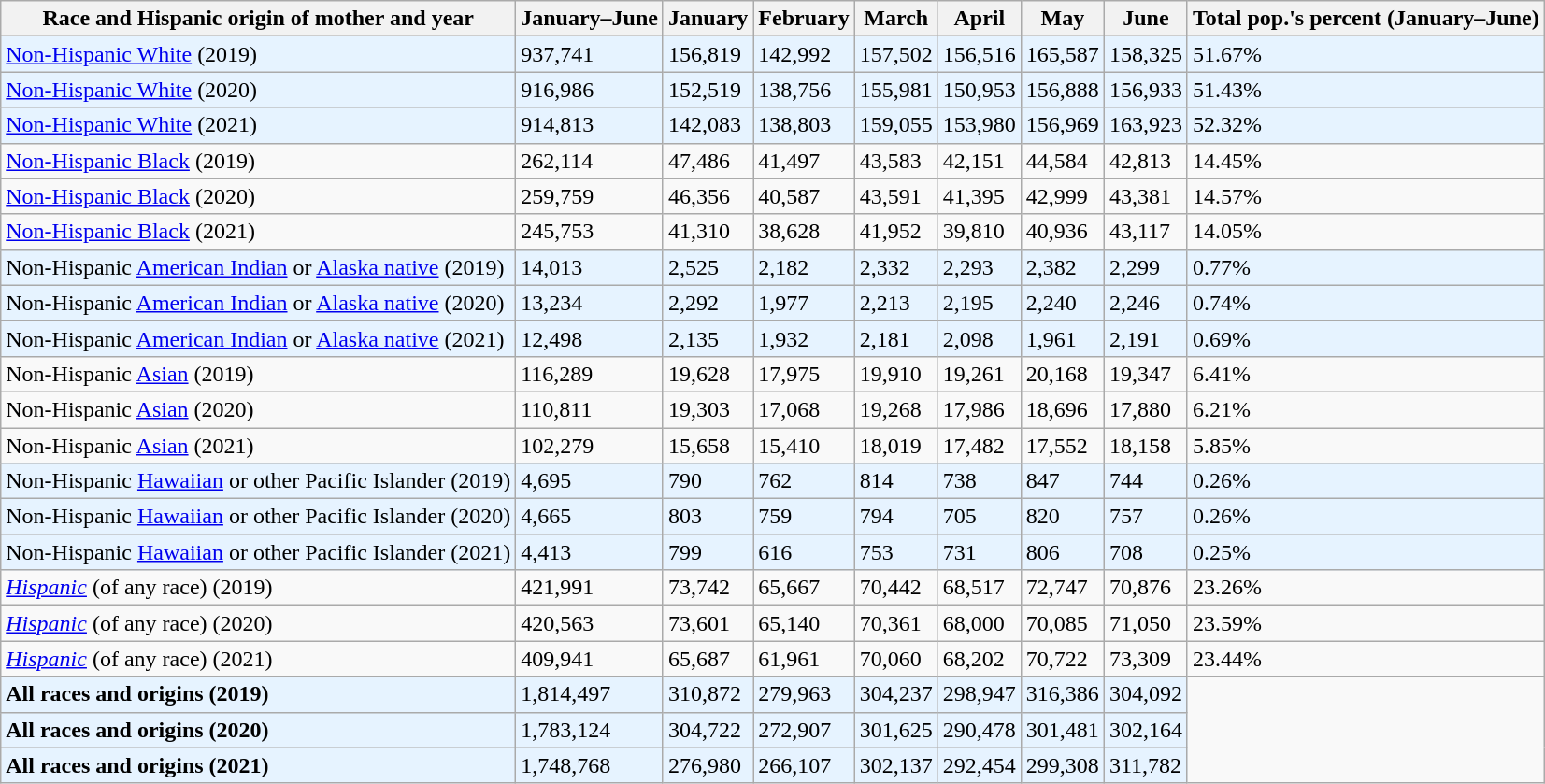<table class="wikitable">
<tr>
<th>Race and Hispanic origin of mother and year</th>
<th>January–June</th>
<th>January</th>
<th>February</th>
<th>March</th>
<th>April</th>
<th>May</th>
<th>June</th>
<th>Total pop.'s percent (January–June)</th>
</tr>
<tr style="background:#e6f3ff">
<td><a href='#'>Non-Hispanic White</a> (2019)</td>
<td>937,741</td>
<td>156,819</td>
<td>142,992</td>
<td>157,502</td>
<td>156,516</td>
<td>165,587</td>
<td>158,325</td>
<td>51.67%</td>
</tr>
<tr style="background:#e6f3ff">
<td><a href='#'>Non-Hispanic White</a> (2020)</td>
<td>916,986</td>
<td>152,519</td>
<td>138,756</td>
<td>155,981</td>
<td>150,953</td>
<td>156,888</td>
<td>156,933</td>
<td>51.43%</td>
</tr>
<tr style="background:#e6f3ff">
<td><a href='#'>Non-Hispanic White</a> (2021)</td>
<td>914,813</td>
<td>142,083</td>
<td>138,803</td>
<td>159,055</td>
<td>153,980</td>
<td>156,969</td>
<td>163,923</td>
<td>52.32%</td>
</tr>
<tr>
<td><a href='#'>Non-Hispanic Black</a> (2019)</td>
<td>262,114</td>
<td>47,486</td>
<td>41,497</td>
<td>43,583</td>
<td>42,151</td>
<td>44,584</td>
<td>42,813</td>
<td>14.45%</td>
</tr>
<tr>
<td><a href='#'>Non-Hispanic Black</a> (2020)</td>
<td>259,759</td>
<td>46,356</td>
<td>40,587</td>
<td>43,591</td>
<td>41,395</td>
<td>42,999</td>
<td>43,381</td>
<td>14.57%</td>
</tr>
<tr>
<td><a href='#'>Non-Hispanic Black</a> (2021)</td>
<td>245,753</td>
<td>41,310</td>
<td>38,628</td>
<td>41,952</td>
<td>39,810</td>
<td>40,936</td>
<td>43,117</td>
<td>14.05%</td>
</tr>
<tr style="background:#e6f3ff">
<td>Non-Hispanic <a href='#'>American Indian</a> or <a href='#'>Alaska native</a> (2019)</td>
<td>14,013</td>
<td>2,525</td>
<td>2,182</td>
<td>2,332</td>
<td>2,293</td>
<td>2,382</td>
<td>2,299</td>
<td>0.77%</td>
</tr>
<tr style="background:#e6f3ff">
<td>Non-Hispanic <a href='#'>American Indian</a> or <a href='#'>Alaska native</a> (2020)</td>
<td>13,234</td>
<td>2,292</td>
<td>1,977</td>
<td>2,213</td>
<td>2,195</td>
<td>2,240</td>
<td>2,246</td>
<td>0.74%</td>
</tr>
<tr style="background:#e6f3ff">
<td>Non-Hispanic <a href='#'>American Indian</a> or <a href='#'>Alaska native</a> (2021)</td>
<td>12,498</td>
<td>2,135</td>
<td>1,932</td>
<td>2,181</td>
<td>2,098</td>
<td>1,961</td>
<td>2,191</td>
<td>0.69%</td>
</tr>
<tr>
<td>Non-Hispanic <a href='#'>Asian</a> (2019)</td>
<td>116,289</td>
<td>19,628</td>
<td>17,975</td>
<td>19,910</td>
<td>19,261</td>
<td>20,168</td>
<td>19,347</td>
<td>6.41%</td>
</tr>
<tr>
<td>Non-Hispanic <a href='#'>Asian</a> (2020)</td>
<td>110,811</td>
<td>19,303</td>
<td>17,068</td>
<td>19,268</td>
<td>17,986</td>
<td>18,696</td>
<td>17,880</td>
<td>6.21%</td>
</tr>
<tr>
<td>Non-Hispanic <a href='#'>Asian</a> (2021)</td>
<td>102,279</td>
<td>15,658</td>
<td>15,410</td>
<td>18,019</td>
<td>17,482</td>
<td>17,552</td>
<td>18,158</td>
<td>5.85%</td>
</tr>
<tr style="background:#e6f3ff">
<td>Non-Hispanic <a href='#'>Hawaiian</a> or other Pacific Islander (2019)</td>
<td>4,695</td>
<td>790</td>
<td>762</td>
<td>814</td>
<td>738</td>
<td>847</td>
<td>744</td>
<td>0.26%</td>
</tr>
<tr style="background:#e6f3ff">
<td>Non-Hispanic <a href='#'>Hawaiian</a> or other Pacific Islander (2020)</td>
<td>4,665</td>
<td>803</td>
<td>759</td>
<td>794</td>
<td>705</td>
<td>820</td>
<td>757</td>
<td>0.26%</td>
</tr>
<tr style="background:#e6f3ff">
<td>Non-Hispanic <a href='#'>Hawaiian</a> or other Pacific Islander (2021)</td>
<td>4,413</td>
<td>799</td>
<td>616</td>
<td>753</td>
<td>731</td>
<td>806</td>
<td>708</td>
<td>0.25%</td>
</tr>
<tr>
<td><em><a href='#'>Hispanic</a></em> (of any race) (2019)</td>
<td>421,991</td>
<td>73,742</td>
<td>65,667</td>
<td>70,442</td>
<td>68,517</td>
<td>72,747</td>
<td>70,876</td>
<td>23.26%</td>
</tr>
<tr>
<td><em><a href='#'>Hispanic</a></em> (of any race) (2020)</td>
<td>420,563</td>
<td>73,601</td>
<td>65,140</td>
<td>70,361</td>
<td>68,000</td>
<td>70,085</td>
<td>71,050</td>
<td>23.59%</td>
</tr>
<tr>
<td><em><a href='#'>Hispanic</a></em> (of any race) (2021)</td>
<td>409,941</td>
<td>65,687</td>
<td>61,961</td>
<td>70,060</td>
<td>68,202</td>
<td>70,722</td>
<td>73,309</td>
<td>23.44%</td>
</tr>
<tr style="background:#e6f3ff">
<td><strong>All races and origins (2019)</strong></td>
<td>1,814,497</td>
<td>310,872</td>
<td>279,963</td>
<td>304,237</td>
<td>298,947</td>
<td>316,386</td>
<td>304,092</td>
</tr>
<tr style="background:#e6f3ff">
<td><strong>All races and origins (2020)</strong></td>
<td>1,783,124</td>
<td>304,722</td>
<td>272,907</td>
<td>301,625</td>
<td>290,478</td>
<td>301,481</td>
<td>302,164</td>
</tr>
<tr style="background:#e6f3ff">
<td><strong>All races and origins (2021)</strong></td>
<td>1,748,768</td>
<td>276,980</td>
<td>266,107</td>
<td>302,137</td>
<td>292,454</td>
<td>299,308</td>
<td>311,782</td>
</tr>
</table>
